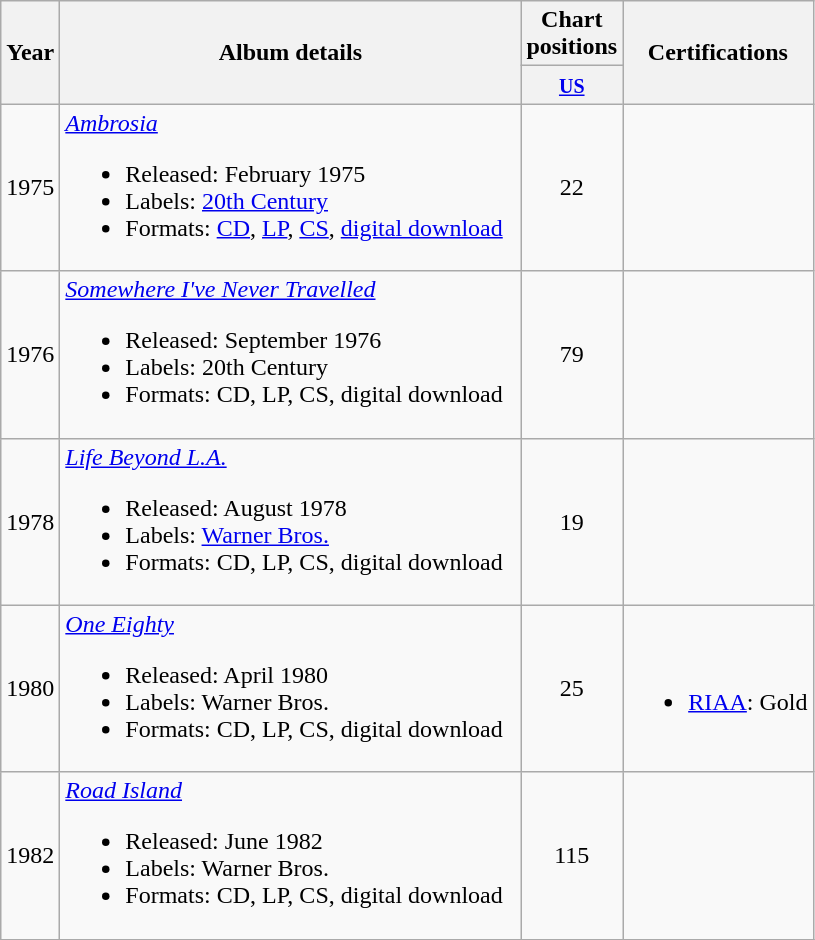<table class="wikitable" border="1">
<tr>
<th rowspan="2">Year</th>
<th rowspan="2" width="300">Album details</th>
<th>Chart positions</th>
<th rowspan="2">Certifications</th>
</tr>
<tr>
<th style="width:50px;"><small><a href='#'>US</a></small><br></th>
</tr>
<tr>
<td>1975</td>
<td><em><a href='#'>Ambrosia</a></em><br><ul><li>Released: February 1975</li><li>Labels: <a href='#'>20th Century</a></li><li>Formats: <a href='#'>CD</a>, <a href='#'>LP</a>, <a href='#'>CS</a>, <a href='#'>digital download</a></li></ul></td>
<td align="center">22</td>
<td></td>
</tr>
<tr>
<td>1976</td>
<td><em><a href='#'>Somewhere I've Never Travelled</a></em><br><ul><li>Released: September 1976</li><li>Labels: 20th Century</li><li>Formats: CD, LP, CS, digital download</li></ul></td>
<td align="center">79</td>
<td></td>
</tr>
<tr>
<td>1978</td>
<td><em><a href='#'>Life Beyond L.A.</a></em><br><ul><li>Released: August 1978</li><li>Labels: <a href='#'>Warner Bros.</a></li><li>Formats: CD, LP, CS, digital download</li></ul></td>
<td align="center">19</td>
<td></td>
</tr>
<tr>
<td>1980</td>
<td><em><a href='#'>One Eighty</a></em><br><ul><li>Released: April 1980</li><li>Labels: Warner Bros.</li><li>Formats: CD, LP, CS, digital download</li></ul></td>
<td align="center">25</td>
<td><br><ul><li><a href='#'>RIAA</a>: Gold</li></ul></td>
</tr>
<tr>
<td>1982</td>
<td><em><a href='#'>Road Island</a></em><br><ul><li>Released: June 1982</li><li>Labels: Warner Bros.</li><li>Formats: CD, LP, CS, digital download</li></ul></td>
<td align="center">115</td>
<td></td>
</tr>
<tr>
</tr>
</table>
